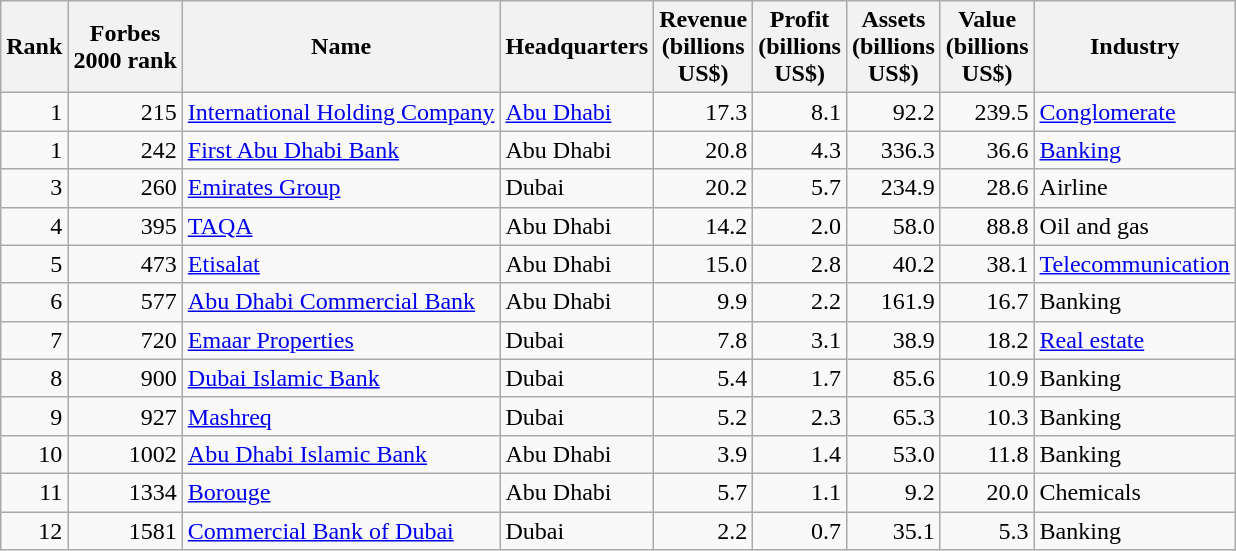<table class="wikitable sortable" style="text-align:right;">
<tr>
<th align="center">Rank</th>
<th align="center">Forbes <br>2000 rank</th>
<th align="center">Name</th>
<th align="center">Headquarters</th>
<th align="center">Revenue<br>(billions <br>US$)</th>
<th align="center">Profit<br>(billions <br>US$)</th>
<th align="center">Assets<br>(billions <br>US$)</th>
<th align="center">Value<br>(billions <br>US$)</th>
<th align="center">Industry</th>
</tr>
<tr>
<td>1</td>
<td>215</td>
<td align="left"><a href='#'>International Holding Company</a></td>
<td align="left"><a href='#'>Abu Dhabi</a></td>
<td>17.3</td>
<td>8.1</td>
<td>92.2</td>
<td>239.5</td>
<td align="left"><a href='#'>Conglomerate</a></td>
</tr>
<tr>
<td>1</td>
<td>242</td>
<td align="left"><a href='#'>First Abu Dhabi Bank</a></td>
<td align="left">Abu Dhabi</td>
<td>20.8</td>
<td>4.3</td>
<td>336.3</td>
<td>36.6</td>
<td align="left"><a href='#'>Banking</a></td>
</tr>
<tr>
<td>3</td>
<td>260</td>
<td align="left"><a href='#'>Emirates Group</a></td>
<td align="left">Dubai</td>
<td>20.2</td>
<td>5.7</td>
<td>234.9</td>
<td>28.6</td>
<td align="left">Airline</td>
</tr>
<tr>
<td>4</td>
<td>395</td>
<td align="left"><a href='#'>TAQA</a></td>
<td align="left">Abu Dhabi</td>
<td>14.2</td>
<td>2.0</td>
<td>58.0</td>
<td>88.8</td>
<td align="left">Oil and gas</td>
</tr>
<tr>
<td>5</td>
<td>473</td>
<td align="left"><a href='#'>Etisalat</a></td>
<td align="left">Abu Dhabi</td>
<td>15.0</td>
<td>2.8</td>
<td>40.2</td>
<td>38.1</td>
<td align="left"><a href='#'>Telecommunication</a></td>
</tr>
<tr>
<td>6</td>
<td>577</td>
<td align="left"><a href='#'>Abu Dhabi Commercial Bank</a></td>
<td align="left">Abu Dhabi</td>
<td>9.9</td>
<td>2.2</td>
<td>161.9</td>
<td>16.7</td>
<td align="left">Banking</td>
</tr>
<tr>
<td>7</td>
<td>720</td>
<td align="left"><a href='#'>Emaar Properties</a></td>
<td align="left">Dubai</td>
<td>7.8</td>
<td>3.1</td>
<td>38.9</td>
<td>18.2</td>
<td align="left"><a href='#'>Real estate</a></td>
</tr>
<tr>
<td>8</td>
<td>900</td>
<td align="left"><a href='#'>Dubai Islamic Bank</a></td>
<td align="left">Dubai</td>
<td>5.4</td>
<td>1.7</td>
<td>85.6</td>
<td>10.9</td>
<td align="left">Banking</td>
</tr>
<tr>
<td>9</td>
<td>927</td>
<td align="left"><a href='#'>Mashreq</a></td>
<td align="left">Dubai</td>
<td>5.2</td>
<td>2.3</td>
<td>65.3</td>
<td>10.3</td>
<td align="left">Banking</td>
</tr>
<tr>
<td>10</td>
<td>1002</td>
<td align="left"><a href='#'>Abu Dhabi Islamic Bank</a></td>
<td align="left">Abu Dhabi</td>
<td>3.9</td>
<td>1.4</td>
<td>53.0</td>
<td>11.8</td>
<td align="left">Banking</td>
</tr>
<tr>
<td>11</td>
<td>1334</td>
<td align="left"><a href='#'>Borouge</a></td>
<td align="left">Abu Dhabi</td>
<td>5.7</td>
<td>1.1</td>
<td>9.2</td>
<td>20.0</td>
<td align="left">Chemicals</td>
</tr>
<tr>
<td>12</td>
<td>1581</td>
<td align="left"><a href='#'>Commercial Bank of Dubai</a></td>
<td align="left">Dubai</td>
<td>2.2</td>
<td>0.7</td>
<td>35.1</td>
<td>5.3</td>
<td align="left">Banking</td>
</tr>
</table>
